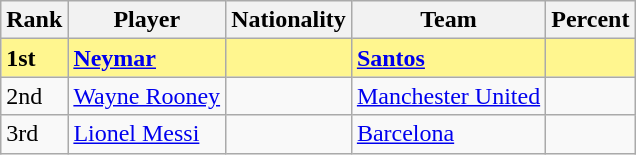<table class="wikitable">
<tr>
<th>Rank</th>
<th>Player</th>
<th>Nationality</th>
<th>Team</th>
<th>Percent</th>
</tr>
<tr style="background-color: #FFF68F; font-weight: bold;">
<td>1st</td>
<td><a href='#'>Neymar</a></td>
<td></td>
<td> <a href='#'>Santos</a></td>
<td></td>
</tr>
<tr>
<td>2nd</td>
<td><a href='#'>Wayne Rooney</a></td>
<td></td>
<td> <a href='#'>Manchester United</a></td>
<td></td>
</tr>
<tr>
<td>3rd</td>
<td><a href='#'>Lionel Messi</a></td>
<td></td>
<td> <a href='#'>Barcelona</a></td>
<td></td>
</tr>
</table>
